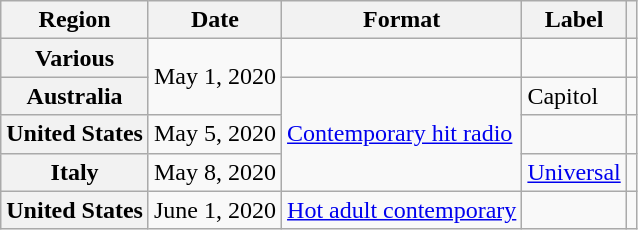<table class="wikitable plainrowheaders">
<tr>
<th scope="col">Region</th>
<th scope="col">Date</th>
<th scope="col">Format</th>
<th scope="col">Label</th>
<th scope="col"></th>
</tr>
<tr>
<th scope="row">Various</th>
<td rowspan="2">May 1, 2020</td>
<td></td>
<td></td>
<td></td>
</tr>
<tr>
<th scope="row">Australia</th>
<td rowspan="3"><a href='#'>Contemporary hit radio</a></td>
<td>Capitol</td>
<td></td>
</tr>
<tr>
<th scope="row">United States</th>
<td>May 5, 2020</td>
<td></td>
<td></td>
</tr>
<tr>
<th scope="row">Italy</th>
<td>May 8, 2020</td>
<td><a href='#'>Universal</a></td>
<td></td>
</tr>
<tr>
<th scope="row">United States</th>
<td>June 1, 2020</td>
<td><a href='#'>Hot adult contemporary</a></td>
<td></td>
<td></td>
</tr>
</table>
